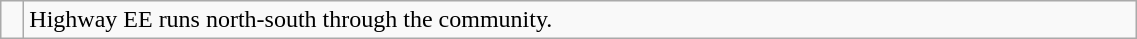<table class="wikitable" style="width:60%">
<tr>
<td></td>
<td>Highway EE runs north-south through the community.</td>
</tr>
</table>
